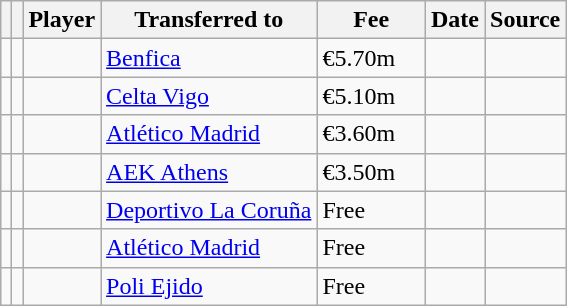<table class="wikitable plainrowheaders sortable">
<tr>
<th></th>
<th></th>
<th scope=col><strong>Player</strong></th>
<th><strong>Transferred to</strong></th>
<th !scope=col; style="width: 65px;"><strong>Fee</strong></th>
<th scope=col><strong>Date</strong></th>
<th scope=col><strong>Source</strong></th>
</tr>
<tr>
<td align=center></td>
<td align=center></td>
<td></td>
<td> <a href='#'>Benfica</a></td>
<td>€5.70m</td>
<td></td>
<td></td>
</tr>
<tr>
<td align=center></td>
<td align=center></td>
<td></td>
<td> <a href='#'>Celta Vigo</a></td>
<td>€5.10m</td>
<td></td>
<td></td>
</tr>
<tr>
<td align=center></td>
<td align=center></td>
<td></td>
<td> <a href='#'>Atlético Madrid</a></td>
<td>€3.60m</td>
<td></td>
<td></td>
</tr>
<tr>
<td align=center></td>
<td align=center></td>
<td></td>
<td> <a href='#'>AEK Athens</a></td>
<td>€3.50m</td>
<td></td>
<td></td>
</tr>
<tr>
<td align=center></td>
<td align=center></td>
<td></td>
<td> <a href='#'>Deportivo La Coruña</a></td>
<td>Free</td>
<td></td>
<td></td>
</tr>
<tr>
<td align=center></td>
<td align=center></td>
<td></td>
<td> <a href='#'>Atlético Madrid</a></td>
<td>Free</td>
<td></td>
<td></td>
</tr>
<tr>
<td align=center></td>
<td align=center></td>
<td></td>
<td> <a href='#'>Poli Ejido</a></td>
<td>Free</td>
<td></td>
<td></td>
</tr>
</table>
